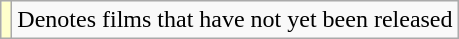<table class="wikitable">
<tr>
<td style="background:#ffc;"></td>
<td>Denotes films that have not yet been released</td>
</tr>
</table>
